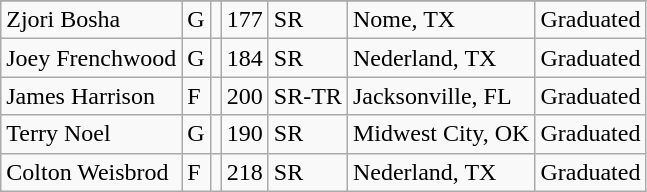<table class="wikitable sortable" border="1">
<tr>
</tr>
<tr>
<td>Zjori Bosha</td>
<td>G</td>
<td></td>
<td>177</td>
<td>SR</td>
<td>Nome, TX</td>
<td>Graduated</td>
</tr>
<tr>
<td>Joey Frenchwood</td>
<td>G</td>
<td></td>
<td>184</td>
<td>SR</td>
<td>Nederland, TX</td>
<td>Graduated</td>
</tr>
<tr>
<td>James Harrison</td>
<td>F</td>
<td></td>
<td>200</td>
<td>SR-TR</td>
<td>Jacksonville, FL</td>
<td>Graduated</td>
</tr>
<tr>
<td>Terry Noel</td>
<td>G</td>
<td></td>
<td>190</td>
<td>SR</td>
<td>Midwest City, OK</td>
<td>Graduated</td>
</tr>
<tr>
<td>Colton Weisbrod</td>
<td>F</td>
<td></td>
<td>218</td>
<td>SR</td>
<td>Nederland, TX</td>
<td>Graduated</td>
</tr>
</table>
